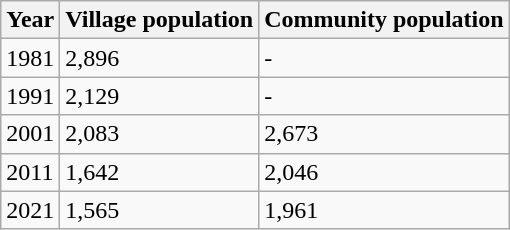<table class="wikitable">
<tr>
<th>Year</th>
<th>Village population</th>
<th>Community population</th>
</tr>
<tr>
<td>1981</td>
<td>2,896</td>
<td>-</td>
</tr>
<tr>
<td>1991</td>
<td>2,129</td>
<td>-</td>
</tr>
<tr>
<td>2001</td>
<td>2,083</td>
<td>2,673</td>
</tr>
<tr>
<td>2011</td>
<td>1,642</td>
<td>2,046</td>
</tr>
<tr>
<td>2021</td>
<td>1,565</td>
<td>1,961</td>
</tr>
</table>
